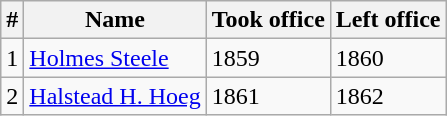<table class = "wikitable">
<tr>
<th>#</th>
<th>Name</th>
<th>Took office</th>
<th>Left office</th>
</tr>
<tr>
<td>1</td>
<td><a href='#'>Holmes Steele</a></td>
<td>1859</td>
<td>1860</td>
</tr>
<tr>
<td>2</td>
<td><a href='#'>Halstead H. Hoeg</a></td>
<td>1861</td>
<td>1862</td>
</tr>
</table>
